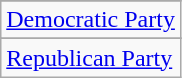<table class="wikitable">
<tr>
</tr>
<tr>
<td><a href='#'>Democratic Party</a></td>
</tr>
<tr>
</tr>
<tr>
<td><a href='#'>Republican Party</a></td>
</tr>
</table>
